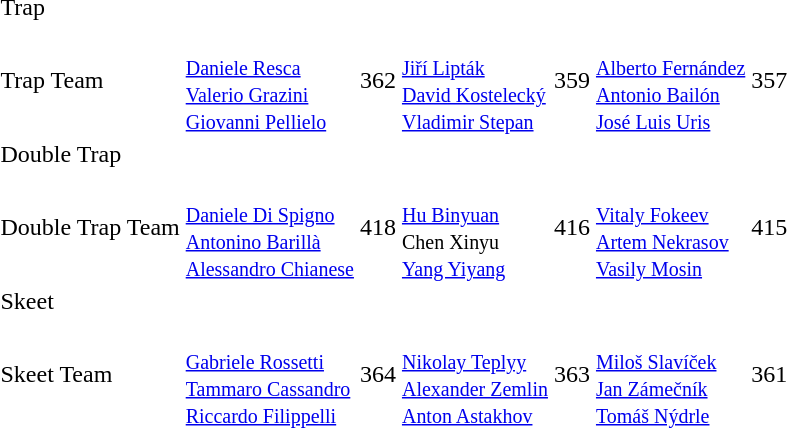<table>
<tr>
<td>Trap</td>
<td colspan=2></td>
<td colspan=2></td>
<td colspan=2></td>
</tr>
<tr>
<td>Trap Team</td>
<td><br><small><a href='#'>Daniele Resca</a><br><a href='#'>Valerio Grazini</a><br><a href='#'>Giovanni Pellielo</a></small></td>
<td>362</td>
<td><br><small><a href='#'>Jiří Lipták</a><br><a href='#'>David Kostelecký</a><br><a href='#'>Vladimir Stepan</a></small></td>
<td>359</td>
<td><br><small><a href='#'>Alberto Fernández</a><br><a href='#'>Antonio Bailón</a><br><a href='#'>José Luis Uris</a></small></td>
<td>357</td>
</tr>
<tr>
<td>Double Trap</td>
<td colspan=2></td>
<td colspan=2></td>
<td colspan=2></td>
</tr>
<tr>
<td>Double Trap Team</td>
<td><br><small><a href='#'>Daniele Di Spigno</a><br><a href='#'>Antonino Barillà</a><br><a href='#'>Alessandro Chianese</a></small></td>
<td>418</td>
<td><br><small><a href='#'>Hu Binyuan</a><br>Chen Xinyu<br><a href='#'>Yang Yiyang</a></small></td>
<td>416</td>
<td><br><small><a href='#'>Vitaly Fokeev</a><br><a href='#'>Artem Nekrasov</a><br><a href='#'>Vasily Mosin</a></small></td>
<td>415</td>
</tr>
<tr>
<td>Skeet</td>
<td colspan=2></td>
<td colspan=2></td>
<td colspan=2></td>
</tr>
<tr>
<td>Skeet Team</td>
<td><br><small><a href='#'>Gabriele Rossetti</a><br><a href='#'>Tammaro Cassandro</a><br><a href='#'>Riccardo Filippelli</a></small></td>
<td>364</td>
<td><br><small><a href='#'>Nikolay Teplyy</a><br><a href='#'>Alexander Zemlin</a><br><a href='#'>Anton Astakhov</a></small></td>
<td>363</td>
<td><br><small><a href='#'>Miloš Slavíček</a><br><a href='#'>Jan Zámečník</a><br><a href='#'>Tomáš Nýdrle</a></small></td>
<td>361</td>
</tr>
</table>
